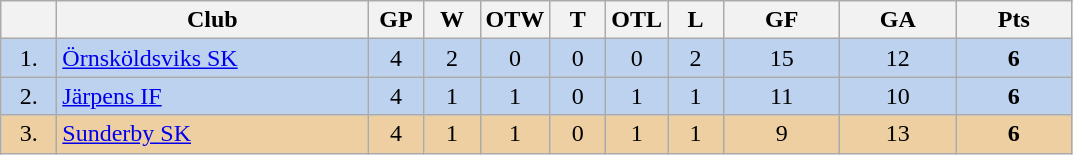<table class="wikitable">
<tr>
<th width="30"></th>
<th width="200">Club</th>
<th width="30">GP</th>
<th width="30">W</th>
<th width="30">OTW</th>
<th width="30">T</th>
<th width="30">OTL</th>
<th width="30">L</th>
<th width="70">GF</th>
<th width="70">GA</th>
<th width="70">Pts</th>
</tr>
<tr bgcolor="#BCD2EE" align="center">
<td>1.</td>
<td align="left"><a href='#'>Örnsköldsviks SK</a></td>
<td>4</td>
<td>2</td>
<td>0</td>
<td>0</td>
<td>0</td>
<td>2</td>
<td>15</td>
<td>12</td>
<td><strong>6</strong></td>
</tr>
<tr bgcolor="#BCD2EE" align="center">
<td>2.</td>
<td align="left"><a href='#'>Järpens IF</a></td>
<td>4</td>
<td>1</td>
<td>1</td>
<td>0</td>
<td>1</td>
<td>1</td>
<td>11</td>
<td>10</td>
<td><strong>6</strong></td>
</tr>
<tr bgcolor="#EECFA1" align="center">
<td>3.</td>
<td align="left"><a href='#'>Sunderby SK</a></td>
<td>4</td>
<td>1</td>
<td>1</td>
<td>0</td>
<td>1</td>
<td>1</td>
<td>9</td>
<td>13</td>
<td><strong>6</strong></td>
</tr>
</table>
